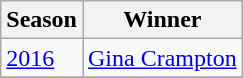<table class="wikitable collapsible">
<tr>
<th>Season</th>
<th>Winner</th>
</tr>
<tr>
<td><a href='#'>2016</a></td>
<td><a href='#'>Gina Crampton</a></td>
</tr>
<tr>
</tr>
</table>
